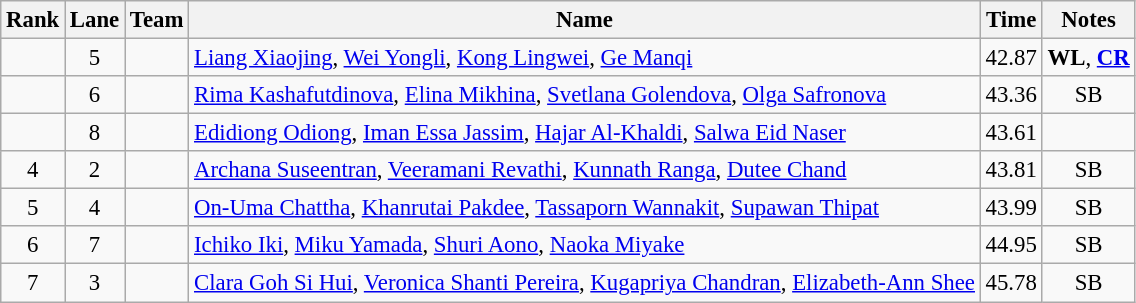<table class="wikitable sortable" style="text-align:center;font-size:95%">
<tr>
<th>Rank</th>
<th>Lane</th>
<th>Team</th>
<th>Name</th>
<th>Time</th>
<th>Notes</th>
</tr>
<tr>
<td></td>
<td>5</td>
<td align=left></td>
<td align=left><a href='#'>Liang Xiaojing</a>, <a href='#'>Wei Yongli</a>, <a href='#'>Kong Lingwei</a>, <a href='#'>Ge Manqi</a></td>
<td>42.87</td>
<td><strong>WL</strong>, <strong><a href='#'>CR</a></strong></td>
</tr>
<tr>
<td></td>
<td>6</td>
<td align=left></td>
<td align=left><a href='#'>Rima Kashafutdinova</a>, <a href='#'>Elina Mikhina</a>, <a href='#'>Svetlana Golendova</a>, <a href='#'>Olga Safronova</a></td>
<td>43.36</td>
<td>SB</td>
</tr>
<tr>
<td></td>
<td>8</td>
<td align=left></td>
<td align=left><a href='#'>Edidiong Odiong</a>, <a href='#'>Iman Essa Jassim</a>, <a href='#'>Hajar Al-Khaldi</a>, <a href='#'>Salwa Eid Naser</a></td>
<td>43.61</td>
<td></td>
</tr>
<tr>
<td>4</td>
<td>2</td>
<td align=left></td>
<td align=left><a href='#'>Archana Suseentran</a>, <a href='#'>Veeramani Revathi</a>, <a href='#'>Kunnath Ranga</a>, <a href='#'>Dutee Chand</a></td>
<td>43.81</td>
<td>SB</td>
</tr>
<tr>
<td>5</td>
<td>4</td>
<td align=left></td>
<td align=left><a href='#'>On-Uma Chattha</a>, <a href='#'>Khanrutai Pakdee</a>, <a href='#'>Tassaporn Wannakit</a>, <a href='#'>Supawan Thipat</a></td>
<td>43.99</td>
<td>SB</td>
</tr>
<tr>
<td>6</td>
<td>7</td>
<td align=left></td>
<td align=left><a href='#'>Ichiko Iki</a>, <a href='#'>Miku Yamada</a>, <a href='#'>Shuri Aono</a>, <a href='#'>Naoka Miyake</a></td>
<td>44.95</td>
<td>SB</td>
</tr>
<tr>
<td>7</td>
<td>3</td>
<td align=left></td>
<td align=left><a href='#'>Clara Goh Si Hui</a>, <a href='#'>Veronica Shanti Pereira</a>, <a href='#'>Kugapriya Chandran</a>, <a href='#'>Elizabeth-Ann Shee</a></td>
<td>45.78</td>
<td>SB</td>
</tr>
</table>
